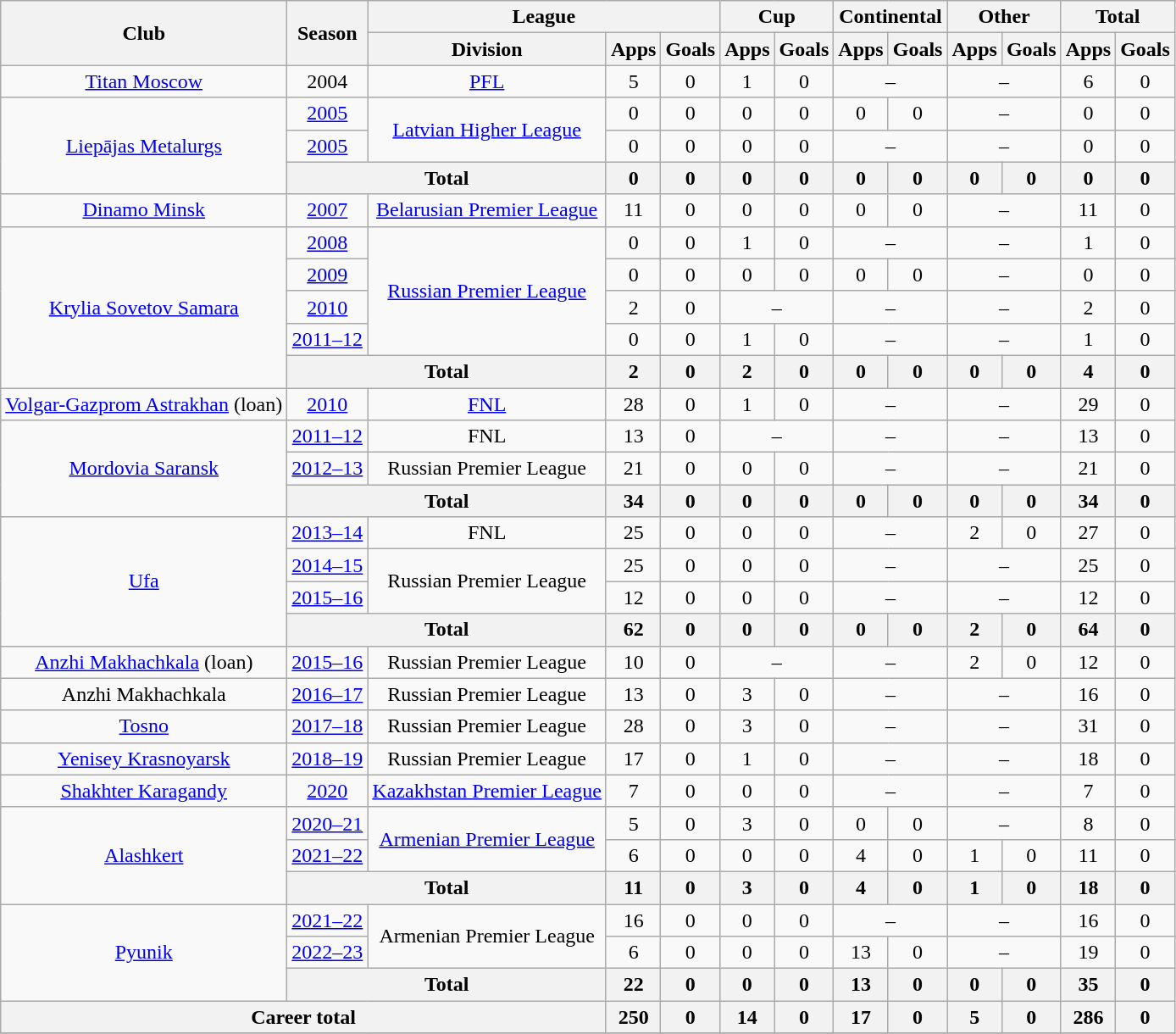<table class="wikitable" style="text-align:center">
<tr>
<th rowspan="2">Club</th>
<th rowspan="2">Season</th>
<th colspan="3">League</th>
<th colspan="2">Cup</th>
<th colspan="2">Continental</th>
<th colspan="2">Other</th>
<th colspan="2">Total</th>
</tr>
<tr>
<th>Division</th>
<th>Apps</th>
<th>Goals</th>
<th>Apps</th>
<th>Goals</th>
<th>Apps</th>
<th>Goals</th>
<th>Apps</th>
<th>Goals</th>
<th>Apps</th>
<th>Goals</th>
</tr>
<tr>
<td><a href='#'>Titan Moscow</a></td>
<td>2004</td>
<td><a href='#'>PFL</a></td>
<td>5</td>
<td>0</td>
<td>1</td>
<td>0</td>
<td colspan="2">–</td>
<td colspan="2">–</td>
<td>6</td>
<td>0</td>
</tr>
<tr>
<td rowspan="3"><a href='#'>Liepājas Metalurgs</a></td>
<td><a href='#'>2005</a></td>
<td rowspan="2"><a href='#'>Latvian Higher League</a></td>
<td>0</td>
<td>0</td>
<td>0</td>
<td>0</td>
<td>0</td>
<td>0</td>
<td colspan="2">–</td>
<td>0</td>
<td>0</td>
</tr>
<tr>
<td><a href='#'>2005</a></td>
<td>0</td>
<td>0</td>
<td>0</td>
<td>0</td>
<td colspan="2">–</td>
<td colspan="2">–</td>
<td>0</td>
<td>0</td>
</tr>
<tr>
<th colspan="2">Total</th>
<th>0</th>
<th>0</th>
<th>0</th>
<th>0</th>
<th>0</th>
<th>0</th>
<th>0</th>
<th>0</th>
<th>0</th>
<th>0</th>
</tr>
<tr>
<td><a href='#'>Dinamo Minsk</a></td>
<td><a href='#'>2007</a></td>
<td><a href='#'>Belarusian Premier League</a></td>
<td>11</td>
<td>0</td>
<td>0</td>
<td>0</td>
<td>0</td>
<td>0</td>
<td colspan="2">–</td>
<td>11</td>
<td>0</td>
</tr>
<tr>
<td rowspan="5"><a href='#'>Krylia Sovetov Samara</a></td>
<td><a href='#'>2008</a></td>
<td rowspan="4"><a href='#'>Russian Premier League</a></td>
<td>0</td>
<td>0</td>
<td>1</td>
<td>0</td>
<td colspan="2">–</td>
<td colspan="2">–</td>
<td>1</td>
<td>0</td>
</tr>
<tr>
<td><a href='#'>2009</a></td>
<td>0</td>
<td>0</td>
<td>0</td>
<td>0</td>
<td>0</td>
<td>0</td>
<td colspan="2">–</td>
<td>0</td>
<td>0</td>
</tr>
<tr>
<td><a href='#'>2010</a></td>
<td>2</td>
<td>0</td>
<td colspan="2">–</td>
<td colspan="2">–</td>
<td colspan="2">–</td>
<td>2</td>
<td>0</td>
</tr>
<tr>
<td><a href='#'>2011–12</a></td>
<td>0</td>
<td>0</td>
<td>1</td>
<td>0</td>
<td colspan="2">–</td>
<td colspan="2">–</td>
<td>1</td>
<td>0</td>
</tr>
<tr>
<th colspan="2">Total</th>
<th>2</th>
<th>0</th>
<th>2</th>
<th>0</th>
<th>0</th>
<th>0</th>
<th>0</th>
<th>0</th>
<th>4</th>
<th>0</th>
</tr>
<tr>
<td><a href='#'>Volgar-Gazprom Astrakhan</a> (loan)</td>
<td><a href='#'>2010</a></td>
<td><a href='#'>FNL</a></td>
<td>28</td>
<td>0</td>
<td>1</td>
<td>0</td>
<td colspan="2">–</td>
<td colspan="2">–</td>
<td>29</td>
<td>0</td>
</tr>
<tr>
<td rowspan="3"><a href='#'>Mordovia Saransk</a></td>
<td><a href='#'>2011–12</a></td>
<td>FNL</td>
<td>13</td>
<td>0</td>
<td colspan="2">–</td>
<td colspan="2">–</td>
<td colspan="2">–</td>
<td>13</td>
<td>0</td>
</tr>
<tr>
<td><a href='#'>2012–13</a></td>
<td>Russian Premier League</td>
<td>21</td>
<td>0</td>
<td>0</td>
<td>0</td>
<td colspan="2">–</td>
<td colspan="2">–</td>
<td>21</td>
<td>0</td>
</tr>
<tr>
<th colspan="2">Total</th>
<th>34</th>
<th>0</th>
<th>0</th>
<th>0</th>
<th>0</th>
<th>0</th>
<th>0</th>
<th>0</th>
<th>34</th>
<th>0</th>
</tr>
<tr>
<td rowspan="4"><a href='#'>Ufa</a></td>
<td><a href='#'>2013–14</a></td>
<td>FNL</td>
<td>25</td>
<td>0</td>
<td>0</td>
<td>0</td>
<td colspan="2">–</td>
<td>2</td>
<td>0</td>
<td>27</td>
<td>0</td>
</tr>
<tr>
<td><a href='#'>2014–15</a></td>
<td rowspan="2">Russian Premier League</td>
<td>25</td>
<td>0</td>
<td>0</td>
<td>0</td>
<td colspan="2">–</td>
<td colspan="2">–</td>
<td>25</td>
<td>0</td>
</tr>
<tr>
<td><a href='#'>2015–16</a></td>
<td>12</td>
<td>0</td>
<td>0</td>
<td>0</td>
<td colspan="2">–</td>
<td colspan="2">–</td>
<td>12</td>
<td>0</td>
</tr>
<tr>
<th colspan="2">Total</th>
<th>62</th>
<th>0</th>
<th>0</th>
<th>0</th>
<th>0</th>
<th>0</th>
<th>2</th>
<th>0</th>
<th>64</th>
<th>0</th>
</tr>
<tr>
<td><a href='#'>Anzhi Makhachkala</a> (loan)</td>
<td><a href='#'>2015–16</a></td>
<td>Russian Premier League</td>
<td>10</td>
<td>0</td>
<td colspan="2">–</td>
<td colspan="2">–</td>
<td>2</td>
<td>0</td>
<td>12</td>
<td>0</td>
</tr>
<tr>
<td>Anzhi Makhachkala</td>
<td><a href='#'>2016–17</a></td>
<td>Russian Premier League</td>
<td>13</td>
<td>0</td>
<td>3</td>
<td>0</td>
<td colspan="2">–</td>
<td colspan="2">–</td>
<td>16</td>
<td>0</td>
</tr>
<tr>
<td><a href='#'>Tosno</a></td>
<td><a href='#'>2017–18</a></td>
<td>Russian Premier League</td>
<td>28</td>
<td>0</td>
<td>3</td>
<td>0</td>
<td colspan="2">–</td>
<td colspan="2">–</td>
<td>31</td>
<td>0</td>
</tr>
<tr>
<td><a href='#'>Yenisey Krasnoyarsk</a></td>
<td><a href='#'>2018–19</a></td>
<td>Russian Premier League</td>
<td>17</td>
<td>0</td>
<td>1</td>
<td>0</td>
<td colspan="2">–</td>
<td colspan="2">–</td>
<td>18</td>
<td>0</td>
</tr>
<tr>
<td><a href='#'>Shakhter Karagandy</a></td>
<td><a href='#'>2020</a></td>
<td><a href='#'>Kazakhstan Premier League</a></td>
<td>7</td>
<td>0</td>
<td>0</td>
<td>0</td>
<td colspan="2">–</td>
<td colspan="2">–</td>
<td>7</td>
<td>0</td>
</tr>
<tr>
<td rowspan="3"><a href='#'>Alashkert</a></td>
<td><a href='#'>2020–21</a></td>
<td rowspan="2"><a href='#'>Armenian Premier League</a></td>
<td>5</td>
<td>0</td>
<td>3</td>
<td>0</td>
<td>0</td>
<td>0</td>
<td colspan="2">–</td>
<td>8</td>
<td>0</td>
</tr>
<tr>
<td><a href='#'>2021–22</a></td>
<td>6</td>
<td>0</td>
<td>0</td>
<td>0</td>
<td>4</td>
<td>0</td>
<td>1</td>
<td>0</td>
<td>11</td>
<td>0</td>
</tr>
<tr>
<th colspan="2">Total</th>
<th>11</th>
<th>0</th>
<th>3</th>
<th>0</th>
<th>4</th>
<th>0</th>
<th>1</th>
<th>0</th>
<th>18</th>
<th>0</th>
</tr>
<tr>
<td rowspan="3"><a href='#'>Pyunik</a></td>
<td><a href='#'>2021–22</a></td>
<td rowspan="2">Armenian Premier League</td>
<td>16</td>
<td>0</td>
<td>0</td>
<td>0</td>
<td colspan="2">–</td>
<td colspan="2">–</td>
<td>16</td>
<td>0</td>
</tr>
<tr>
<td><a href='#'>2022–23</a></td>
<td>6</td>
<td>0</td>
<td>0</td>
<td>0</td>
<td>13</td>
<td>0</td>
<td colspan="2">–</td>
<td>19</td>
<td>0</td>
</tr>
<tr>
<th colspan="2">Total</th>
<th>22</th>
<th>0</th>
<th>0</th>
<th>0</th>
<th>13</th>
<th>0</th>
<th>0</th>
<th>0</th>
<th>35</th>
<th>0</th>
</tr>
<tr>
<th colspan="3">Career total</th>
<th>250</th>
<th>0</th>
<th>14</th>
<th>0</th>
<th>17</th>
<th>0</th>
<th>5</th>
<th>0</th>
<th>286</th>
<th>0</th>
</tr>
<tr>
</tr>
</table>
